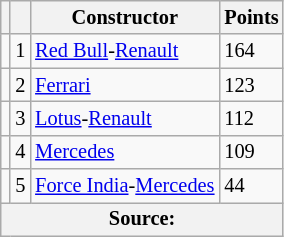<table class="wikitable" style="font-size: 85%;">
<tr>
<th></th>
<th></th>
<th>Constructor</th>
<th>Points</th>
</tr>
<tr>
<td align="left"></td>
<td align="center">1</td>
<td> <a href='#'>Red Bull</a>-<a href='#'>Renault</a></td>
<td>164</td>
</tr>
<tr>
<td align="left"></td>
<td align="center">2</td>
<td> <a href='#'>Ferrari</a></td>
<td>123</td>
</tr>
<tr>
<td align="left"></td>
<td align="center">3</td>
<td> <a href='#'>Lotus</a>-<a href='#'>Renault</a></td>
<td>112</td>
</tr>
<tr>
<td align="left"></td>
<td align="center">4</td>
<td> <a href='#'>Mercedes</a></td>
<td>109</td>
</tr>
<tr>
<td align="left"></td>
<td align="center">5</td>
<td> <a href='#'>Force India</a>-<a href='#'>Mercedes</a></td>
<td>44</td>
</tr>
<tr>
<th colspan=4>Source: </th>
</tr>
</table>
